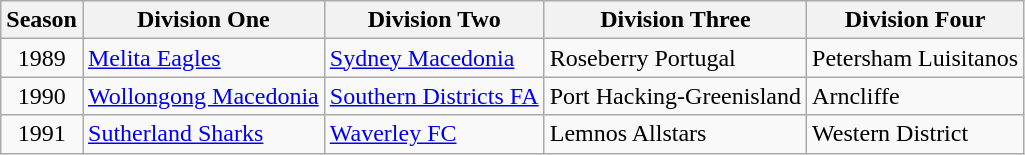<table class="wikitable">
<tr>
<th>Season</th>
<th>Division One</th>
<th>Division Two</th>
<th>Division Three</th>
<th>Division Four</th>
</tr>
<tr>
<td style=text-align:center>1989</td>
<td><a href='#'>Melita Eagles</a></td>
<td><a href='#'>Sydney Macedonia</a></td>
<td>Roseberry Portugal</td>
<td>Petersham Luisitanos</td>
</tr>
<tr>
<td style=text-align:center>1990</td>
<td><a href='#'>Wollongong Macedonia</a></td>
<td><a href='#'>Southern Districts FA</a></td>
<td>Port Hacking-Greenisland</td>
<td>Arncliffe</td>
</tr>
<tr>
<td style=text-align:center>1991</td>
<td><a href='#'>Sutherland Sharks</a></td>
<td><a href='#'>Waverley FC</a></td>
<td>Lemnos Allstars</td>
<td>Western District</td>
</tr>
</table>
